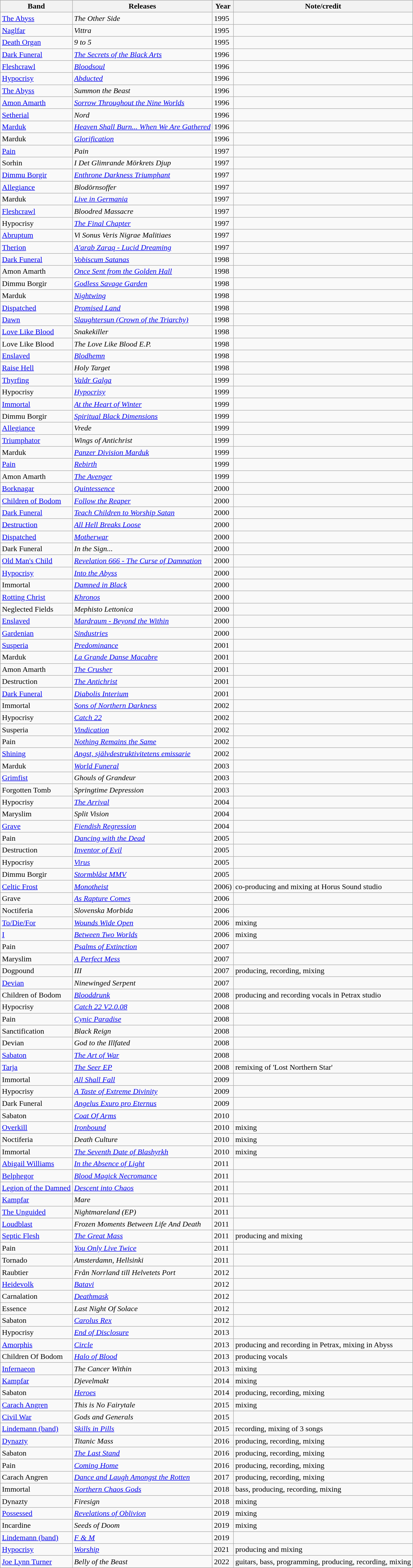<table class="wikitable sortable">
<tr>
<th>Band</th>
<th>Releases</th>
<th>Year</th>
<th>Note/credit</th>
</tr>
<tr>
<td><a href='#'>The Abyss</a></td>
<td><em>The Other Side</em></td>
<td>1995</td>
<td></td>
</tr>
<tr>
<td><a href='#'>Naglfar</a></td>
<td><em>Vittra</em></td>
<td>1995</td>
<td></td>
</tr>
<tr>
<td><a href='#'>Death Organ</a></td>
<td><em>9 to 5</em></td>
<td>1995</td>
<td></td>
</tr>
<tr>
<td><a href='#'>Dark Funeral</a></td>
<td><em><a href='#'>The Secrets of the Black Arts</a></em></td>
<td>1996</td>
<td></td>
</tr>
<tr>
<td><a href='#'>Fleshcrawl</a></td>
<td><em><a href='#'>Bloodsoul</a></em></td>
<td>1996</td>
<td></td>
</tr>
<tr>
<td><a href='#'>Hypocrisy</a></td>
<td><em><a href='#'>Abducted</a></em></td>
<td>1996</td>
<td></td>
</tr>
<tr>
<td><a href='#'>The Abyss</a></td>
<td><em>Summon the Beast</em></td>
<td>1996</td>
<td></td>
</tr>
<tr>
<td><a href='#'>Amon Amarth</a></td>
<td><em><a href='#'>Sorrow Throughout the Nine Worlds</a></em></td>
<td>1996</td>
<td></td>
</tr>
<tr>
<td><a href='#'>Setherial</a></td>
<td><em>Nord</em></td>
<td>1996</td>
<td></td>
</tr>
<tr>
<td><a href='#'>Marduk</a></td>
<td><em><a href='#'>Heaven Shall Burn... When We Are Gathered</a></em></td>
<td>1996</td>
<td></td>
</tr>
<tr>
<td>Marduk</td>
<td><em><a href='#'>Glorification</a></em></td>
<td>1996</td>
<td></td>
</tr>
<tr>
<td><a href='#'>Pain</a></td>
<td><em>Pain</em></td>
<td>1997</td>
<td></td>
</tr>
<tr>
<td>Sorhin</td>
<td><em>I Det Glimrande Mörkrets Djup</em></td>
<td>1997</td>
<td></td>
</tr>
<tr>
<td><a href='#'>Dimmu Borgir</a></td>
<td><em><a href='#'>Enthrone Darkness Triumphant</a></em></td>
<td>1997</td>
<td></td>
</tr>
<tr>
<td><a href='#'>Allegiance</a></td>
<td><em>Blodörnsoffer</em></td>
<td>1997</td>
<td></td>
</tr>
<tr>
<td>Marduk</td>
<td><em><a href='#'>Live in Germania</a></em></td>
<td>1997</td>
<td></td>
</tr>
<tr>
<td><a href='#'>Fleshcrawl</a></td>
<td><em>Bloodred Massacre</em></td>
<td>1997</td>
<td></td>
</tr>
<tr>
<td>Hypocrisy</td>
<td><em><a href='#'>The Final Chapter</a></em></td>
<td>1997</td>
<td></td>
</tr>
<tr>
<td><a href='#'>Abruptum</a></td>
<td><em>Vi Sonus Veris Nigrae Malitiaes</em></td>
<td>1997</td>
<td></td>
</tr>
<tr>
<td><a href='#'>Therion</a></td>
<td><em><a href='#'>A'arab Zaraq - Lucid Dreaming</a></em></td>
<td>1997</td>
<td></td>
</tr>
<tr>
<td><a href='#'>Dark Funeral</a></td>
<td><em><a href='#'>Vobiscum Satanas</a></em></td>
<td>1998</td>
<td></td>
</tr>
<tr>
<td>Amon Amarth</td>
<td><em><a href='#'>Once Sent from the Golden Hall</a></em></td>
<td>1998</td>
<td></td>
</tr>
<tr>
<td>Dimmu Borgir</td>
<td><em><a href='#'>Godless Savage Garden</a></em></td>
<td>1998</td>
<td></td>
</tr>
<tr>
<td>Marduk</td>
<td><em><a href='#'>Nightwing</a></em></td>
<td>1998</td>
<td></td>
</tr>
<tr>
<td><a href='#'>Dispatched</a></td>
<td><em><a href='#'>Promised Land</a></em></td>
<td>1998</td>
<td></td>
</tr>
<tr>
<td><a href='#'>Dawn</a></td>
<td><em><a href='#'>Slaughtersun (Crown of the Triarchy)</a></em></td>
<td>1998</td>
<td></td>
</tr>
<tr>
<td><a href='#'>Love Like Blood</a></td>
<td><em>Snakekiller</em></td>
<td>1998</td>
<td></td>
</tr>
<tr>
<td>Love Like Blood</td>
<td><em>The Love Like Blood E.P.</em></td>
<td>1998</td>
<td></td>
</tr>
<tr>
<td><a href='#'>Enslaved</a></td>
<td><em><a href='#'>Blodhemn</a></em></td>
<td>1998</td>
<td></td>
</tr>
<tr>
<td><a href='#'>Raise Hell</a></td>
<td><em>Holy Target</em></td>
<td>1998</td>
<td></td>
</tr>
<tr>
<td><a href='#'>Thyrfing</a></td>
<td><em><a href='#'>Valdr Galga</a></em></td>
<td>1999</td>
<td></td>
</tr>
<tr>
<td>Hypocrisy</td>
<td><em><a href='#'>Hypocrisy</a></em></td>
<td>1999</td>
<td></td>
</tr>
<tr>
<td><a href='#'>Immortal</a></td>
<td><em><a href='#'>At the Heart of Winter</a></em></td>
<td>1999</td>
<td></td>
</tr>
<tr>
<td>Dimmu Borgir</td>
<td><em><a href='#'>Spiritual Black Dimensions</a></em></td>
<td>1999</td>
<td></td>
</tr>
<tr>
<td><a href='#'>Allegiance</a></td>
<td><em>Vrede</em></td>
<td>1999</td>
<td></td>
</tr>
<tr>
<td><a href='#'>Triumphator</a></td>
<td><em>Wings of Antichrist</em></td>
<td>1999</td>
<td></td>
</tr>
<tr>
<td>Marduk</td>
<td><em><a href='#'>Panzer Division Marduk</a></em></td>
<td>1999</td>
<td></td>
</tr>
<tr>
<td><a href='#'>Pain</a></td>
<td><em><a href='#'>Rebirth</a></em></td>
<td>1999</td>
<td></td>
</tr>
<tr>
<td>Amon Amarth</td>
<td><em><a href='#'>The Avenger</a></em></td>
<td>1999</td>
<td></td>
</tr>
<tr>
<td><a href='#'>Borknagar</a></td>
<td><em><a href='#'>Quintessence</a></em></td>
<td>2000</td>
<td></td>
</tr>
<tr>
<td><a href='#'>Children of Bodom</a></td>
<td><em><a href='#'>Follow the Reaper</a></em></td>
<td>2000</td>
<td></td>
</tr>
<tr>
<td><a href='#'>Dark Funeral</a></td>
<td><em><a href='#'>Teach Children to Worship Satan</a></em></td>
<td>2000</td>
<td></td>
</tr>
<tr>
<td><a href='#'>Destruction</a></td>
<td><em><a href='#'>All Hell Breaks Loose</a></em></td>
<td>2000</td>
<td></td>
</tr>
<tr>
<td><a href='#'>Dispatched</a></td>
<td><em><a href='#'>Motherwar</a></em></td>
<td>2000</td>
<td></td>
</tr>
<tr>
<td>Dark Funeral</td>
<td><em>In the Sign...</em></td>
<td>2000</td>
<td></td>
</tr>
<tr>
<td><a href='#'>Old Man's Child</a></td>
<td><em><a href='#'>Revelation 666 - The Curse of Damnation</a></em></td>
<td>2000</td>
<td></td>
</tr>
<tr>
<td><a href='#'>Hypocrisy</a></td>
<td><em><a href='#'>Into the Abyss</a></em></td>
<td>2000</td>
<td></td>
</tr>
<tr>
<td>Immortal</td>
<td><em><a href='#'>Damned in Black</a></em></td>
<td>2000</td>
<td></td>
</tr>
<tr>
<td><a href='#'>Rotting Christ</a></td>
<td><em><a href='#'>Khronos</a></em></td>
<td>2000</td>
<td></td>
</tr>
<tr>
<td>Neglected Fields</td>
<td><em>Mephisto Lettonica</em></td>
<td>2000</td>
<td></td>
</tr>
<tr>
<td><a href='#'>Enslaved</a></td>
<td><em><a href='#'>Mardraum - Beyond the Within</a></em></td>
<td>2000</td>
<td></td>
</tr>
<tr>
<td><a href='#'>Gardenian</a></td>
<td><em><a href='#'>Sindustries</a></em></td>
<td>2000</td>
<td></td>
</tr>
<tr>
<td><a href='#'>Susperia</a></td>
<td><em><a href='#'>Predominance</a></em></td>
<td>2001</td>
<td></td>
</tr>
<tr>
<td>Marduk</td>
<td><em><a href='#'>La Grande Danse Macabre</a></em></td>
<td>2001</td>
<td></td>
</tr>
<tr>
<td>Amon Amarth</td>
<td><em><a href='#'>The Crusher</a></em></td>
<td>2001</td>
<td></td>
</tr>
<tr>
<td>Destruction</td>
<td><em><a href='#'>The Antichrist</a></em></td>
<td>2001</td>
<td></td>
</tr>
<tr>
<td><a href='#'>Dark Funeral</a></td>
<td><em><a href='#'>Diabolis Interium</a></em></td>
<td>2001</td>
<td></td>
</tr>
<tr>
<td>Immortal</td>
<td><em><a href='#'>Sons of Northern Darkness</a></em></td>
<td>2002</td>
<td></td>
</tr>
<tr>
<td>Hypocrisy</td>
<td><em><a href='#'>Catch 22</a></em></td>
<td>2002</td>
<td></td>
</tr>
<tr>
<td>Susperia</td>
<td><em><a href='#'>Vindication</a></em></td>
<td>2002</td>
<td></td>
</tr>
<tr>
<td>Pain</td>
<td><em><a href='#'>Nothing Remains the Same</a></em></td>
<td>2002</td>
<td></td>
</tr>
<tr>
<td><a href='#'>Shining</a></td>
<td><em><a href='#'>Angst, självdestruktivitetens emissarie</a></em></td>
<td>2002</td>
<td></td>
</tr>
<tr>
<td>Marduk</td>
<td><em><a href='#'>World Funeral</a></em></td>
<td>2003</td>
<td></td>
</tr>
<tr>
<td><a href='#'>Grimfist</a></td>
<td><em>Ghouls of Grandeur</em></td>
<td>2003</td>
<td></td>
</tr>
<tr>
<td>Forgotten Tomb</td>
<td><em>Springtime Depression</em></td>
<td>2003</td>
<td></td>
</tr>
<tr>
<td>Hypocrisy</td>
<td><em><a href='#'>The Arrival</a></em></td>
<td>2004</td>
<td></td>
</tr>
<tr>
<td>Maryslim</td>
<td><em>Split Vision</em></td>
<td>2004</td>
<td></td>
</tr>
<tr>
<td><a href='#'>Grave</a></td>
<td><em><a href='#'>Fiendish Regression</a></em></td>
<td>2004</td>
<td></td>
</tr>
<tr>
<td>Pain</td>
<td><em><a href='#'>Dancing with the Dead</a></em></td>
<td>2005</td>
<td></td>
</tr>
<tr>
<td>Destruction</td>
<td><em><a href='#'>Inventor of Evil</a></em></td>
<td>2005</td>
<td></td>
</tr>
<tr>
<td>Hypocrisy</td>
<td><em><a href='#'>Virus</a></em></td>
<td>2005</td>
<td></td>
</tr>
<tr>
<td>Dimmu Borgir</td>
<td><em><a href='#'>Stormblåst MMV</a></em></td>
<td>2005</td>
<td></td>
</tr>
<tr>
<td><a href='#'>Celtic Frost</a></td>
<td><em><a href='#'>Monotheist</a></em></td>
<td>2006)</td>
<td>co-producing and mixing at Horus Sound studio</td>
</tr>
<tr>
<td>Grave</td>
<td><em><a href='#'>As Rapture Comes</a></em></td>
<td>2006</td>
<td></td>
</tr>
<tr>
<td>Noctiferia</td>
<td><em>Slovenska Morbida</em></td>
<td>2006</td>
<td></td>
</tr>
<tr>
<td><a href='#'>To/Die/For</a></td>
<td><em><a href='#'>Wounds Wide Open</a></em></td>
<td>2006</td>
<td>mixing</td>
</tr>
<tr>
<td><a href='#'>I</a></td>
<td><em><a href='#'>Between Two Worlds</a></em></td>
<td>2006</td>
<td>mixing</td>
</tr>
<tr>
<td>Pain</td>
<td><em><a href='#'>Psalms of Extinction</a></em></td>
<td>2007</td>
<td></td>
</tr>
<tr>
<td>Maryslim</td>
<td><em><a href='#'>A Perfect Mess</a></em></td>
<td>2007</td>
<td></td>
</tr>
<tr>
<td>Dogpound</td>
<td><em>III</em></td>
<td>2007</td>
<td>producing, recording, mixing</td>
</tr>
<tr>
<td><a href='#'>Devian</a></td>
<td><em>Ninewinged Serpent</em></td>
<td>2007</td>
<td></td>
</tr>
<tr>
<td>Children of Bodom</td>
<td><em><a href='#'>Blooddrunk</a></em></td>
<td>2008</td>
<td>producing and recording vocals in Petrax studio</td>
</tr>
<tr>
<td>Hypocrisy</td>
<td><em><a href='#'>Catch 22 V2.0.08</a></em></td>
<td>2008</td>
<td></td>
</tr>
<tr>
<td>Pain</td>
<td><em><a href='#'>Cynic Paradise</a></em></td>
<td>2008</td>
<td></td>
</tr>
<tr>
<td>Sanctification</td>
<td><em>Black Reign</em></td>
<td>2008</td>
<td></td>
</tr>
<tr>
<td>Devian</td>
<td><em>God to the Illfated</em></td>
<td>2008</td>
<td></td>
</tr>
<tr>
<td><a href='#'>Sabaton</a></td>
<td><em><a href='#'>The Art of War</a></em></td>
<td>2008</td>
<td></td>
</tr>
<tr>
<td><a href='#'>Tarja</a></td>
<td><em><a href='#'>The Seer EP</a></em></td>
<td>2008</td>
<td>remixing of 'Lost Northern Star'</td>
</tr>
<tr>
<td>Immortal</td>
<td><em><a href='#'>All Shall Fall</a></em></td>
<td>2009</td>
<td></td>
</tr>
<tr>
<td>Hypocrisy</td>
<td><em><a href='#'>A Taste of Extreme Divinity</a></em></td>
<td>2009</td>
<td></td>
</tr>
<tr>
<td>Dark Funeral</td>
<td><em><a href='#'>Angelus Exuro pro Eternus</a></em></td>
<td>2009</td>
<td></td>
</tr>
<tr>
<td>Sabaton</td>
<td><em><a href='#'>Coat Of Arms</a></em></td>
<td>2010</td>
<td></td>
</tr>
<tr>
<td><a href='#'>Overkill</a></td>
<td><em><a href='#'>Ironbound</a></em></td>
<td>2010</td>
<td>mixing</td>
</tr>
<tr>
<td>Noctiferia</td>
<td><em>Death Culture</em></td>
<td>2010</td>
<td>mixing</td>
</tr>
<tr>
<td>Immortal</td>
<td><em><a href='#'>The Seventh Date of Blashyrkh</a></em></td>
<td>2010</td>
<td>mixing</td>
</tr>
<tr>
<td><a href='#'>Abigail Williams</a></td>
<td><em><a href='#'>In the Absence of Light</a></em></td>
<td>2011</td>
<td></td>
</tr>
<tr>
<td><a href='#'>Belphegor</a></td>
<td><em><a href='#'>Blood Magick Necromance</a></em></td>
<td>2011</td>
<td></td>
</tr>
<tr>
<td><a href='#'>Legion of the Damned</a></td>
<td><em><a href='#'>Descent into Chaos</a></em></td>
<td>2011</td>
<td></td>
</tr>
<tr>
<td><a href='#'>Kampfar</a></td>
<td><em>Mare</em></td>
<td>2011</td>
<td></td>
</tr>
<tr>
<td><a href='#'>The Unguided</a></td>
<td><em>Nightmareland (EP)</em></td>
<td>2011</td>
<td></td>
</tr>
<tr>
<td><a href='#'>Loudblast</a></td>
<td><em>Frozen Moments Between Life And Death</em></td>
<td>2011</td>
<td></td>
</tr>
<tr>
<td><a href='#'>Septic Flesh</a></td>
<td><em><a href='#'>The Great Mass</a></em></td>
<td>2011</td>
<td>producing and mixing</td>
</tr>
<tr>
<td>Pain</td>
<td><em><a href='#'>You Only Live Twice</a></em></td>
<td>2011</td>
<td></td>
</tr>
<tr>
<td>Tornado</td>
<td><em>Amsterdamn, Hellsinki</em></td>
<td>2011</td>
<td></td>
</tr>
<tr>
<td>Raubtier</td>
<td><em>Från Norrland till Helvetets Port</em></td>
<td>2012</td>
<td></td>
</tr>
<tr>
<td><a href='#'>Heidevolk</a></td>
<td><em><a href='#'>Batavi</a></em></td>
<td>2012</td>
<td></td>
</tr>
<tr>
<td>Carnalation</td>
<td><em><a href='#'>Deathmask</a></em></td>
<td>2012</td>
<td></td>
</tr>
<tr>
<td>Essence</td>
<td><em>Last Night Of Solace</em></td>
<td>2012</td>
<td></td>
</tr>
<tr>
<td>Sabaton</td>
<td><em><a href='#'>Carolus Rex</a></em></td>
<td>2012</td>
<td></td>
</tr>
<tr>
<td>Hypocrisy</td>
<td><em><a href='#'>End of Disclosure</a></em></td>
<td>2013</td>
<td></td>
</tr>
<tr>
<td><a href='#'>Amorphis</a></td>
<td><em><a href='#'>Circle</a></em></td>
<td>2013</td>
<td>producing and recording in Petrax, mixing in Abyss</td>
</tr>
<tr>
<td>Children Of Bodom</td>
<td><em><a href='#'>Halo of Blood</a></em></td>
<td>2013</td>
<td>producing vocals</td>
</tr>
<tr>
<td><a href='#'>Infernaeon</a></td>
<td><em>The Cancer Within</em></td>
<td>2013</td>
<td>mixing</td>
</tr>
<tr>
<td><a href='#'>Kampfar</a></td>
<td><em>Djevelmakt</em></td>
<td>2014</td>
<td>mixing</td>
</tr>
<tr>
<td>Sabaton</td>
<td><em><a href='#'>Heroes</a></em></td>
<td>2014</td>
<td>producing, recording, mixing</td>
</tr>
<tr>
<td><a href='#'>Carach Angren</a></td>
<td><em>This is No Fairytale</em></td>
<td>2015</td>
<td>mixing</td>
</tr>
<tr>
<td><a href='#'>Civil War</a></td>
<td><em>Gods and Generals</em></td>
<td>2015</td>
<td></td>
</tr>
<tr>
<td><a href='#'>Lindemann (band)</a></td>
<td><em><a href='#'>Skills in Pills</a></em></td>
<td>2015</td>
<td>recording, mixing of 3 songs</td>
</tr>
<tr>
<td><a href='#'>Dynazty</a></td>
<td><em>Titanic Mass</em></td>
<td>2016</td>
<td>producing, recording, mixing</td>
</tr>
<tr>
<td>Sabaton</td>
<td><em><a href='#'>The Last Stand</a></em></td>
<td>2016</td>
<td>producing, recording, mixing</td>
</tr>
<tr>
<td>Pain</td>
<td><em><a href='#'>Coming Home</a></em></td>
<td>2016</td>
<td>producing, recording, mixing</td>
</tr>
<tr>
<td>Carach Angren</td>
<td><em><a href='#'>Dance and Laugh Amongst the Rotten</a></em></td>
<td>2017</td>
<td>producing, recording, mixing</td>
</tr>
<tr>
<td>Immortal</td>
<td><em><a href='#'>Northern Chaos Gods</a></em></td>
<td>2018</td>
<td>bass, producing, recording, mixing</td>
</tr>
<tr>
<td>Dynazty</td>
<td><em>Firesign</em></td>
<td>2018</td>
<td>mixing</td>
</tr>
<tr>
<td><a href='#'>Possessed</a></td>
<td><em><a href='#'>Revelations of Oblivion</a></em></td>
<td>2019</td>
<td>mixing</td>
</tr>
<tr>
<td>Incardine</td>
<td><em>Seeds of Doom</em></td>
<td>2019</td>
<td>mixing</td>
</tr>
<tr>
<td><a href='#'>Lindemann (band)</a></td>
<td><em><a href='#'>F & M</a></em></td>
<td>2019</td>
<td></td>
</tr>
<tr>
<td><a href='#'>Hypocrisy</a></td>
<td><em><a href='#'>Worship</a></em></td>
<td>2021</td>
<td>producing and mixing</td>
</tr>
<tr>
<td><a href='#'>Joe Lynn Turner</a></td>
<td><em>Belly of the Beast</em></td>
<td>2022</td>
<td>guitars, bass, programming, producing, recording, mixing</td>
</tr>
<tr>
</tr>
</table>
